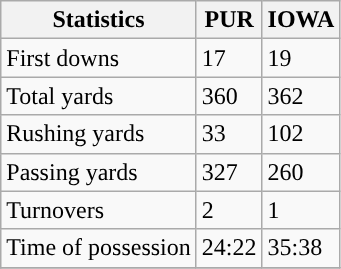<table class="wikitable">
<tr>
<th>Statistics</th>
<th>PUR</th>
<th>IOWA</th>
</tr>
<tr>
<td>First downs</td>
<td>17</td>
<td>19</td>
</tr>
<tr>
<td>Total yards</td>
<td>360</td>
<td>362</td>
</tr>
<tr>
<td>Rushing yards</td>
<td>33</td>
<td>102</td>
</tr>
<tr>
<td>Passing yards</td>
<td>327</td>
<td>260</td>
</tr>
<tr>
<td>Turnovers</td>
<td>2</td>
<td>1</td>
</tr>
<tr>
<td>Time of possession</td>
<td>24:22</td>
<td>35:38</td>
</tr>
<tr>
</tr>
</table>
